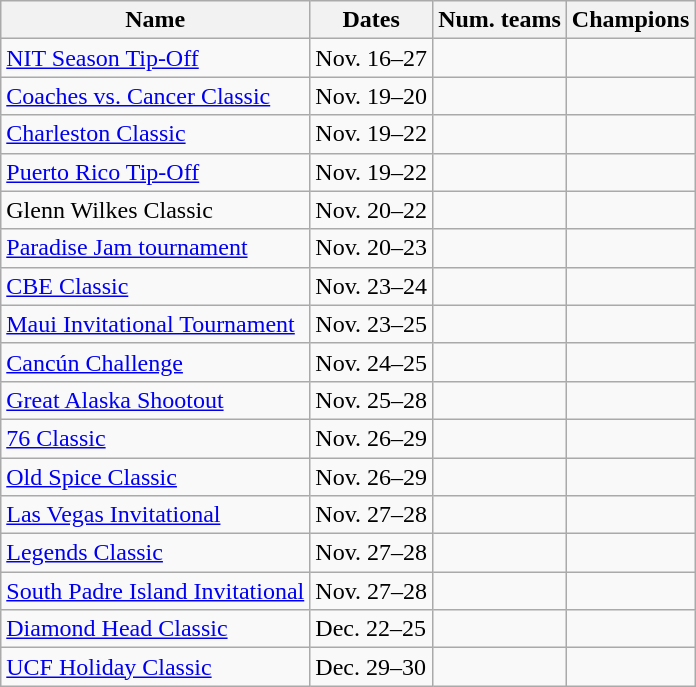<table class="wikitable">
<tr>
<th>Name</th>
<th>Dates</th>
<th>Num. teams</th>
<th>Champions</th>
</tr>
<tr>
<td><a href='#'>NIT Season Tip-Off</a></td>
<td>Nov. 16–27</td>
<td></td>
<td></td>
</tr>
<tr>
<td><a href='#'>Coaches vs. Cancer Classic</a></td>
<td>Nov. 19–20</td>
<td></td>
<td></td>
</tr>
<tr>
<td><a href='#'>Charleston Classic</a></td>
<td>Nov. 19–22</td>
<td></td>
<td></td>
</tr>
<tr>
<td><a href='#'>Puerto Rico Tip-Off</a></td>
<td>Nov. 19–22</td>
<td></td>
<td></td>
</tr>
<tr>
<td>Glenn Wilkes Classic</td>
<td>Nov. 20–22</td>
<td></td>
<td></td>
</tr>
<tr>
<td><a href='#'>Paradise Jam tournament</a></td>
<td>Nov. 20–23</td>
<td></td>
<td></td>
</tr>
<tr>
<td><a href='#'>CBE Classic</a></td>
<td>Nov. 23–24</td>
<td></td>
<td></td>
</tr>
<tr>
<td><a href='#'>Maui Invitational Tournament</a></td>
<td>Nov. 23–25</td>
<td></td>
<td></td>
</tr>
<tr>
<td><a href='#'>Cancún Challenge</a></td>
<td>Nov. 24–25</td>
<td></td>
<td></td>
</tr>
<tr>
<td><a href='#'>Great Alaska Shootout</a></td>
<td>Nov. 25–28</td>
<td></td>
<td></td>
</tr>
<tr>
<td><a href='#'>76 Classic</a></td>
<td>Nov. 26–29</td>
<td></td>
<td></td>
</tr>
<tr>
<td><a href='#'>Old Spice Classic</a></td>
<td>Nov. 26–29</td>
<td></td>
<td></td>
</tr>
<tr>
<td><a href='#'>Las Vegas Invitational</a></td>
<td>Nov. 27–28</td>
<td></td>
<td></td>
</tr>
<tr>
<td><a href='#'>Legends Classic</a></td>
<td>Nov. 27–28</td>
<td></td>
<td></td>
</tr>
<tr>
<td><a href='#'>South Padre Island Invitational</a></td>
<td>Nov. 27–28</td>
<td></td>
<td></td>
</tr>
<tr>
<td><a href='#'>Diamond Head Classic</a></td>
<td>Dec. 22–25</td>
<td></td>
<td></td>
</tr>
<tr>
<td><a href='#'>UCF Holiday Classic</a></td>
<td>Dec. 29–30</td>
<td></td>
<td></td>
</tr>
</table>
